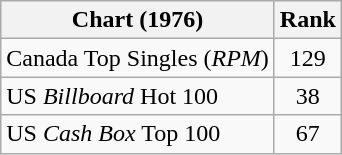<table class="wikitable sortable">
<tr>
<th align="left">Chart (1976)</th>
<th style="text-align:center;">Rank</th>
</tr>
<tr>
<td>Canada Top Singles (<em>RPM</em>)</td>
<td style="text-align:center;">129</td>
</tr>
<tr>
<td>US <em>Billboard</em> Hot 100</td>
<td style="text-align:center;">38</td>
</tr>
<tr>
<td>US <em>Cash Box</em> Top 100</td>
<td style="text-align:center;">67</td>
</tr>
</table>
